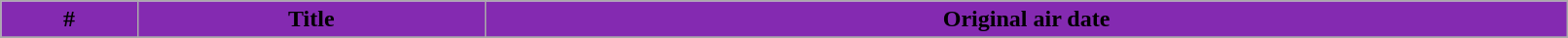<table class="wikitable plainrowheaders" style="width:85%;">
<tr>
<th style="background-color: #842AB1; color: #000000;">#</th>
<th style="background-color: #842AB1; color: #000000;">Title</th>
<th style="background-color: #842AB1; color: #000000;">Original air date</th>
</tr>
<tr>
</tr>
</table>
